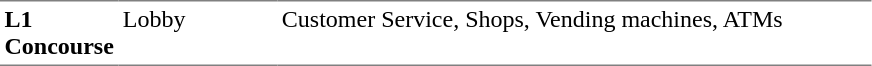<table table border=0 cellspacing=0 cellpadding=3>
<tr>
<td style="border-bottom:solid 1px gray; border-top:solid 1px gray;" valign=top width=50><strong>L1<br>Concourse</strong></td>
<td style="border-bottom:solid 1px gray; border-top:solid 1px gray;" valign=top width=100>Lobby</td>
<td style="border-bottom:solid 1px gray; border-top:solid 1px gray;" valign=top width=390>Customer Service, Shops, Vending machines, ATMs</td>
</tr>
</table>
